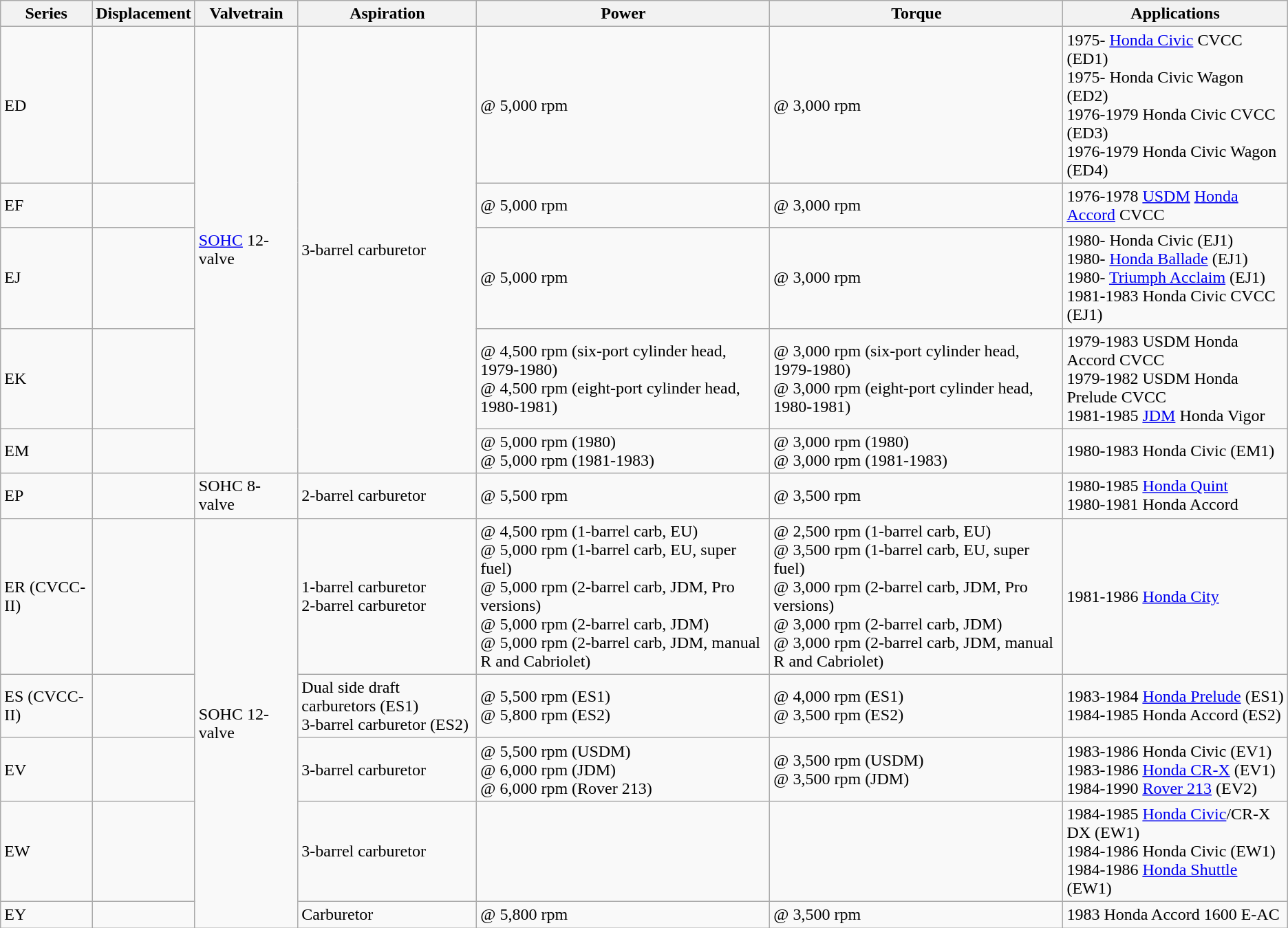<table class="wikitable">
<tr>
<th>Series</th>
<th>Displacement</th>
<th>Valvetrain</th>
<th>Aspiration</th>
<th>Power</th>
<th>Torque</th>
<th>Applications</th>
</tr>
<tr>
<td>ED</td>
<td></td>
<td rowspan="5"><a href='#'>SOHC</a> 12-valve</td>
<td rowspan="5">3-barrel carburetor</td>
<td> @ 5,000 rpm</td>
<td> @ 3,000 rpm</td>
<td>1975- <a href='#'>Honda Civic</a> CVCC (ED1)<br>1975- Honda Civic Wagon (ED2)<br>1976-1979 Honda Civic CVCC (ED3)<br>1976-1979 Honda Civic Wagon (ED4)</td>
</tr>
<tr>
<td>EF</td>
<td></td>
<td> @ 5,000 rpm</td>
<td> @ 3,000 rpm</td>
<td>1976-1978 <a href='#'>USDM</a> <a href='#'>Honda Accord</a> CVCC</td>
</tr>
<tr>
<td>EJ</td>
<td></td>
<td> @ 5,000 rpm</td>
<td> @ 3,000 rpm</td>
<td>1980- Honda Civic (EJ1)<br>1980- <a href='#'>Honda Ballade</a> (EJ1)<br>1980- <a href='#'>Triumph Acclaim</a> (EJ1)<br>1981-1983 Honda Civic CVCC (EJ1)</td>
</tr>
<tr>
<td>EK</td>
<td></td>
<td> @ 4,500 rpm (six-port cylinder head, 1979-1980)<br> @ 4,500 rpm (eight-port cylinder head, 1980-1981)</td>
<td> @ 3,000 rpm (six-port cylinder head, 1979-1980)<br> @ 3,000 rpm (eight-port cylinder head, 1980-1981)</td>
<td>1979-1983 USDM Honda Accord CVCC<br>1979-1982 USDM Honda Prelude CVCC<br>1981-1985 <a href='#'>JDM</a> Honda Vigor</td>
</tr>
<tr>
<td>EM</td>
<td></td>
<td> @ 5,000 rpm (1980)<br> @ 5,000 rpm (1981-1983)</td>
<td> @ 3,000 rpm (1980)<br> @ 3,000 rpm (1981-1983)</td>
<td>1980-1983 Honda Civic (EM1)</td>
</tr>
<tr>
<td>EP</td>
<td></td>
<td>SOHC 8-valve</td>
<td>2-barrel carburetor</td>
<td> @ 5,500 rpm</td>
<td> @ 3,500 rpm</td>
<td>1980-1985 <a href='#'>Honda Quint</a><br>1980-1981 Honda Accord</td>
</tr>
<tr>
<td>ER (CVCC-II)</td>
<td></td>
<td rowspan="5">SOHC 12-valve</td>
<td>1-barrel carburetor<br>2-barrel carburetor</td>
<td> @ 4,500 rpm (1-barrel carb, EU)<br> @ 5,000 rpm (1-barrel carb, EU, super fuel)<br> @ 5,000 rpm (2-barrel carb, JDM, Pro versions)<br> @ 5,000 rpm (2-barrel carb, JDM)<br> @ 5,000 rpm (2-barrel carb, JDM, manual R and Cabriolet)</td>
<td> @ 2,500 rpm (1-barrel carb, EU)<br> @ 3,500 rpm (1-barrel carb, EU, super fuel)<br> @ 3,000 rpm (2-barrel carb, JDM, Pro versions)<br> @ 3,000 rpm (2-barrel carb, JDM)<br> @ 3,000 rpm (2-barrel carb, JDM, manual R and Cabriolet)</td>
<td>1981-1986 <a href='#'>Honda City</a></td>
</tr>
<tr>
<td>ES (CVCC-II)</td>
<td></td>
<td>Dual side draft carburetors (ES1)<br>3-barrel carburetor (ES2)</td>
<td> @ 5,500 rpm (ES1)<br> @ 5,800 rpm (ES2)</td>
<td> @ 4,000 rpm (ES1)<br> @ 3,500 rpm (ES2)</td>
<td>1983-1984 <a href='#'>Honda Prelude</a> (ES1)<br>1984-1985 Honda Accord (ES2)</td>
</tr>
<tr>
<td>EV</td>
<td></td>
<td>3-barrel carburetor</td>
<td> @ 5,500 rpm (USDM)<br> @ 6,000 rpm (JDM)<br> @ 6,000 rpm (Rover 213)</td>
<td> @ 3,500 rpm (USDM)<br> @ 3,500 rpm (JDM)</td>
<td>1983-1986 Honda Civic (EV1)<br>1983-1986 <a href='#'>Honda CR-X</a> (EV1)<br>1984-1990 <a href='#'>Rover 213</a> (EV2)</td>
</tr>
<tr>
<td>EW</td>
<td></td>
<td>3-barrel carburetor</td>
<td></td>
<td></td>
<td>1984-1985 <a href='#'>Honda Civic</a>/CR-X DX (EW1)<br>1984-1986 Honda Civic (EW1)<br>1984-1986 <a href='#'>Honda Shuttle</a> (EW1)</td>
</tr>
<tr>
<td>EY</td>
<td></td>
<td>Carburetor</td>
<td> @ 5,800 rpm</td>
<td> @ 3,500 rpm</td>
<td>1983 Honda Accord 1600 E-AC</td>
</tr>
</table>
